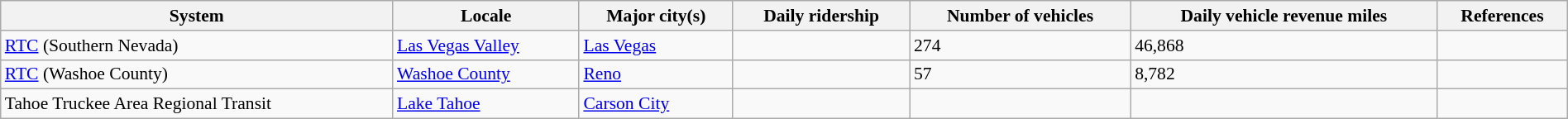<table class="wikitable sortable" style="font-size: 90%; width: 100%">
<tr>
<th>System</th>
<th>Locale</th>
<th>Major city(s)</th>
<th>Daily ridership</th>
<th>Number of vehicles</th>
<th>Daily vehicle revenue miles</th>
<th>References</th>
</tr>
<tr>
<td><a href='#'>RTC</a> (Southern Nevada)</td>
<td><a href='#'>Las Vegas Valley</a></td>
<td><a href='#'>Las Vegas</a></td>
<td></td>
<td>274</td>
<td>46,868</td>
<td></td>
</tr>
<tr>
<td><a href='#'>RTC</a> (Washoe County)</td>
<td><a href='#'>Washoe County</a></td>
<td><a href='#'>Reno</a></td>
<td></td>
<td>57</td>
<td>8,782</td>
<td></td>
</tr>
<tr>
<td>Tahoe Truckee Area Regional Transit</td>
<td><a href='#'>Lake Tahoe</a></td>
<td><a href='#'>Carson City</a></td>
<td></td>
<td></td>
<td></td>
<td></td>
</tr>
</table>
